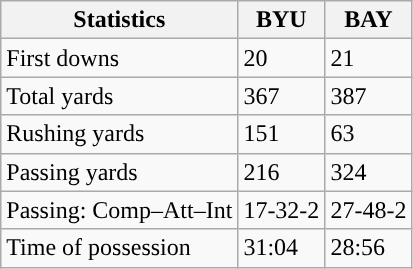<table class="wikitable" style="float: left;">
<tr>
<th>Statistics</th>
<th>BYU</th>
<th>BAY</th>
</tr>
<tr>
<td>First downs</td>
<td>20</td>
<td>21</td>
</tr>
<tr>
<td>Total yards</td>
<td>367</td>
<td>387</td>
</tr>
<tr>
<td>Rushing yards</td>
<td>151</td>
<td>63</td>
</tr>
<tr>
<td>Passing yards</td>
<td>216</td>
<td>324</td>
</tr>
<tr>
<td>Passing: Comp–Att–Int</td>
<td>17-32-2</td>
<td>27-48-2</td>
</tr>
<tr>
<td>Time of possession</td>
<td>31:04</td>
<td>28:56</td>
</tr>
</table>
